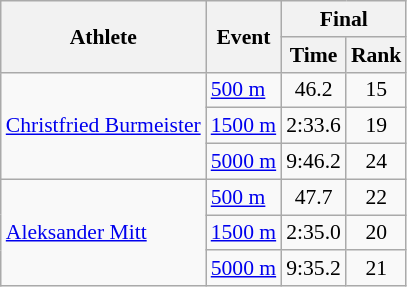<table class="wikitable" style="font-size:90%">
<tr>
<th rowspan="2">Athlete</th>
<th rowspan="2">Event</th>
<th colspan="2">Final</th>
</tr>
<tr>
<th>Time</th>
<th>Rank</th>
</tr>
<tr align="center">
<td align="left" rowspan=3><a href='#'>Christfried Burmeister</a></td>
<td align="left"><a href='#'>500 m</a></td>
<td>46.2</td>
<td>15</td>
</tr>
<tr align="center">
<td align="left"><a href='#'>1500 m</a></td>
<td>2:33.6</td>
<td>19</td>
</tr>
<tr align="center">
<td align="left"><a href='#'>5000 m</a></td>
<td>9:46.2</td>
<td>24</td>
</tr>
<tr align="center">
<td align="left" rowspan=3><a href='#'>Aleksander Mitt</a></td>
<td align="left"><a href='#'>500 m</a></td>
<td>47.7</td>
<td>22</td>
</tr>
<tr align="center">
<td align="left"><a href='#'>1500 m</a></td>
<td>2:35.0</td>
<td>20</td>
</tr>
<tr align="center">
<td align="left"><a href='#'>5000 m</a></td>
<td>9:35.2</td>
<td>21</td>
</tr>
</table>
